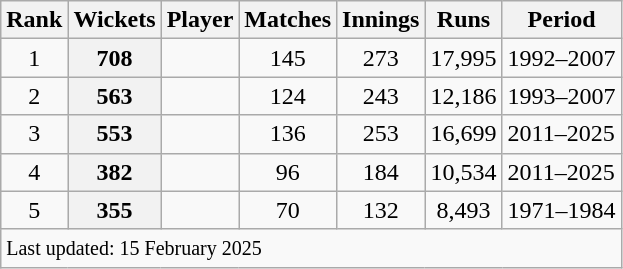<table class="wikitable plainrowheaders sortable">
<tr>
<th scope=col>Rank</th>
<th scope=col>Wickets</th>
<th scope=col>Player</th>
<th scope=col>Matches</th>
<th scope=col>Innings</th>
<th scope=col>Runs</th>
<th scope=col>Period</th>
</tr>
<tr>
<td align=center>1</td>
<th scope=row style=text-align:center;>708</th>
<td></td>
<td align=center>145</td>
<td align=center>273</td>
<td align=center>17,995</td>
<td>1992–2007</td>
</tr>
<tr>
<td align=center>2</td>
<th scope=row style=text-align:center;>563</th>
<td></td>
<td align=center>124</td>
<td align=center>243</td>
<td align=center>12,186</td>
<td>1993–2007</td>
</tr>
<tr>
<td align=center>3</td>
<th scope=row style=text-align:center;>553</th>
<td> </td>
<td align=center>136</td>
<td align=center>253</td>
<td align=center>16,699</td>
<td>2011–2025</td>
</tr>
<tr>
<td align=center>4</td>
<th scope=row style=text-align:center;>382</th>
<td> </td>
<td align=center>96</td>
<td align=center>184</td>
<td align=center>10,534</td>
<td>2011–2025</td>
</tr>
<tr>
<td align=center>5</td>
<th scope=row style=text-align:center;>355</th>
<td></td>
<td align=center>70</td>
<td align=center>132</td>
<td align=center>8,493</td>
<td>1971–1984</td>
</tr>
<tr class=sortbottom>
<td colspan=7><small>Last updated: 15 February 2025</small></td>
</tr>
</table>
